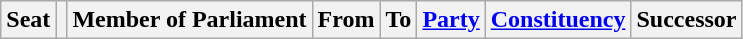<table class="wikitable sortable">
<tr>
<th>Seat</th>
<th class="unsortable"></th>
<th>Member of Parliament</th>
<th>From</th>
<th>To</th>
<th><a href='#'>Party</a></th>
<th><a href='#'>Constituency</a></th>
<th>Successor<br>















</th>
</tr>
</table>
